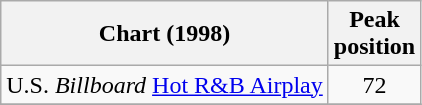<table class="wikitable">
<tr>
<th>Chart (1998)</th>
<th>Peak<br>position</th>
</tr>
<tr>
<td>U.S. <em>Billboard</em> <a href='#'>Hot R&B Airplay</a></td>
<td align="center">72</td>
</tr>
<tr>
</tr>
</table>
